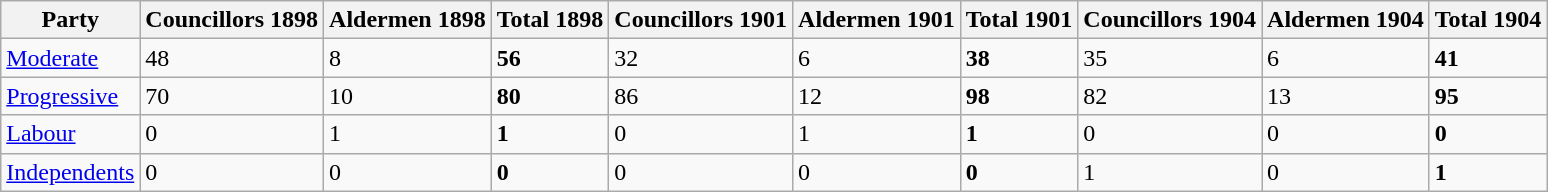<table class="wikitable">
<tr>
<th>Party</th>
<th>Councillors 1898</th>
<th>Aldermen 1898</th>
<th>Total 1898</th>
<th>Councillors 1901</th>
<th>Aldermen 1901</th>
<th>Total 1901</th>
<th>Councillors 1904</th>
<th>Aldermen 1904</th>
<th>Total 1904</th>
</tr>
<tr>
<td><a href='#'>Moderate</a></td>
<td>48</td>
<td>8</td>
<td><strong>56</strong></td>
<td>32</td>
<td>6</td>
<td><strong>38</strong></td>
<td>35</td>
<td>6</td>
<td><strong>41</strong></td>
</tr>
<tr>
<td><a href='#'>Progressive</a></td>
<td>70</td>
<td>10</td>
<td><strong>80</strong></td>
<td>86</td>
<td>12</td>
<td><strong>98</strong></td>
<td>82</td>
<td>13</td>
<td><strong>95</strong></td>
</tr>
<tr>
<td><a href='#'>Labour</a></td>
<td>0</td>
<td>1</td>
<td><strong>1</strong></td>
<td>0</td>
<td>1</td>
<td><strong>1</strong></td>
<td>0</td>
<td>0</td>
<td><strong>0</strong></td>
</tr>
<tr>
<td><a href='#'>Independents</a></td>
<td>0</td>
<td>0</td>
<td><strong>0</strong></td>
<td>0</td>
<td>0</td>
<td><strong>0</strong></td>
<td>1</td>
<td>0</td>
<td><strong>1</strong></td>
</tr>
</table>
